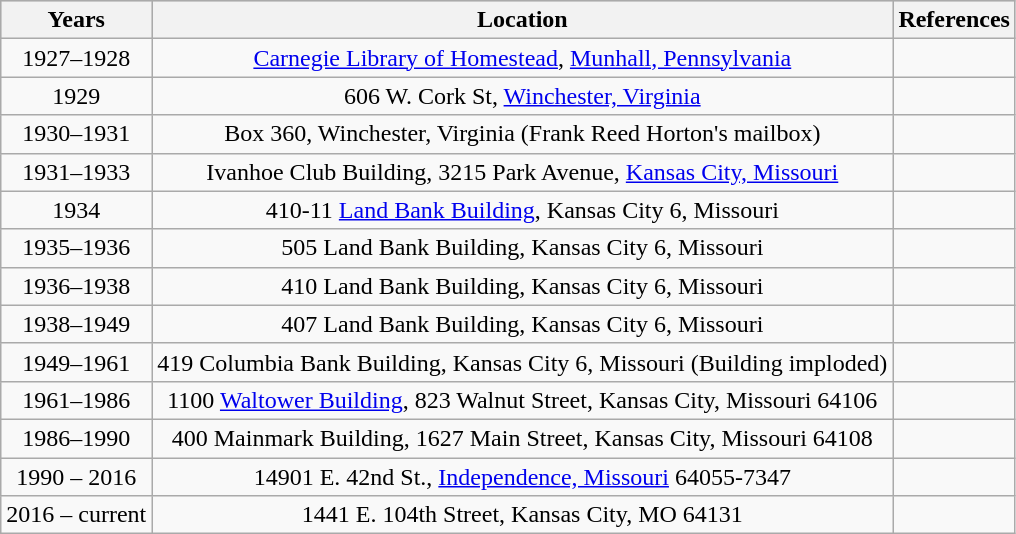<table class="wikitable" style="text-align:center">
<tr style="background:#cccccc">
<th>Years</th>
<th>Location</th>
<th>References</th>
</tr>
<tr>
<td>1927–1928</td>
<td><a href='#'>Carnegie Library of Homestead</a>, <a href='#'>Munhall, Pennsylvania</a></td>
<td></td>
</tr>
<tr>
<td>1929</td>
<td>606 W. Cork St, <a href='#'>Winchester, Virginia</a></td>
<td></td>
</tr>
<tr>
<td>1930–1931</td>
<td>Box 360, Winchester, Virginia (Frank Reed Horton's mailbox)</td>
<td></td>
</tr>
<tr>
<td>1931–1933</td>
<td>Ivanhoe Club Building, 3215 Park Avenue, <a href='#'>Kansas City, Missouri</a></td>
<td></td>
</tr>
<tr>
<td>1934</td>
<td>410-11 <a href='#'>Land Bank Building</a>, Kansas City 6, Missouri</td>
<td></td>
</tr>
<tr>
<td>1935–1936</td>
<td>505 Land Bank Building, Kansas City 6, Missouri</td>
<td></td>
</tr>
<tr>
<td>1936–1938</td>
<td>410 Land Bank Building, Kansas City 6, Missouri</td>
<td></td>
</tr>
<tr>
<td>1938–1949</td>
<td>407 Land Bank Building, Kansas City 6, Missouri</td>
<td></td>
</tr>
<tr>
<td>1949–1961</td>
<td>419 Columbia Bank Building, Kansas City 6, Missouri (Building imploded)</td>
<td></td>
</tr>
<tr>
<td>1961–1986</td>
<td>1100 <a href='#'>Waltower Building</a>, 823 Walnut Street, Kansas City, Missouri 64106</td>
<td></td>
</tr>
<tr>
<td>1986–1990</td>
<td>400 Mainmark Building, 1627 Main Street, Kansas City, Missouri 64108</td>
<td></td>
</tr>
<tr>
<td>1990 – 2016</td>
<td>14901 E. 42nd St., <a href='#'>Independence, Missouri</a> 64055-7347</td>
<td></td>
</tr>
<tr>
<td>2016 – current</td>
<td>1441 E. 104th Street, Kansas City, MO 64131</td>
<td></td>
</tr>
</table>
